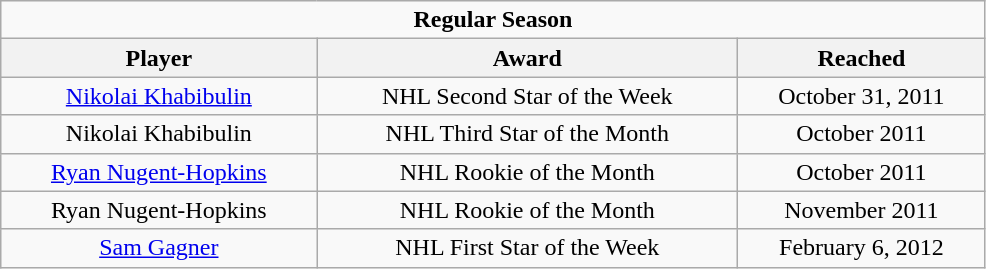<table class="wikitable" width="52%" style="text-align:center">
<tr>
<td colspan="10" align="center"><strong>Regular Season</strong></td>
</tr>
<tr>
<th>Player</th>
<th>Award</th>
<th>Reached</th>
</tr>
<tr>
<td><a href='#'>Nikolai Khabibulin</a></td>
<td>NHL Second Star of the Week</td>
<td>October 31, 2011</td>
</tr>
<tr>
<td>Nikolai Khabibulin</td>
<td>NHL Third Star of the Month</td>
<td>October 2011</td>
</tr>
<tr>
<td><a href='#'>Ryan Nugent-Hopkins</a></td>
<td>NHL Rookie of the Month</td>
<td>October 2011</td>
</tr>
<tr>
<td>Ryan Nugent-Hopkins</td>
<td>NHL Rookie of the Month</td>
<td>November 2011</td>
</tr>
<tr>
<td><a href='#'>Sam Gagner</a></td>
<td>NHL First Star of the Week</td>
<td>February 6, 2012</td>
</tr>
</table>
